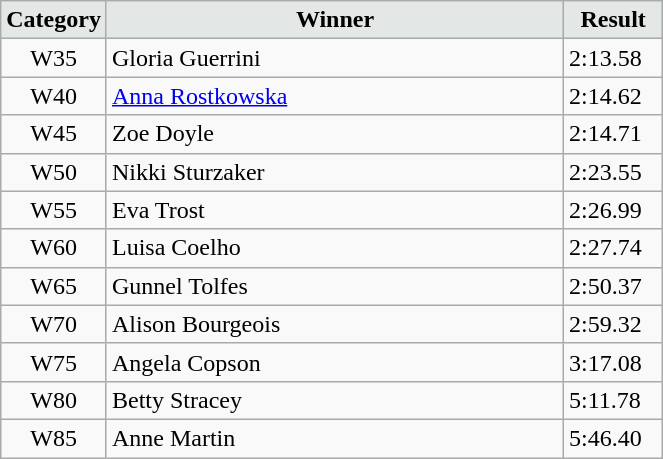<table class="wikitable" width=35%>
<tr>
<td width=15% align="center" bgcolor=#E3E7E6><strong>Category</strong></td>
<td align="center" bgcolor=#E3E7E6> <strong>Winner</strong></td>
<td width=15% align="center" bgcolor=#E3E7E6><strong>Result</strong></td>
</tr>
<tr>
<td align="center">W35</td>
<td> Gloria Guerrini</td>
<td>2:13.58</td>
</tr>
<tr>
<td align="center">W40</td>
<td> <a href='#'>Anna Rostkowska</a></td>
<td>2:14.62</td>
</tr>
<tr>
<td align="center">W45</td>
<td> Zoe Doyle</td>
<td>2:14.71</td>
</tr>
<tr>
<td align="center">W50</td>
<td> Nikki Sturzaker</td>
<td>2:23.55</td>
</tr>
<tr>
<td align="center">W55</td>
<td> Eva Trost</td>
<td>2:26.99</td>
</tr>
<tr>
<td align="center">W60</td>
<td> Luisa Coelho</td>
<td>2:27.74</td>
</tr>
<tr>
<td align="center">W65</td>
<td> Gunnel Tolfes</td>
<td>2:50.37</td>
</tr>
<tr>
<td align="center">W70</td>
<td> Alison Bourgeois</td>
<td>2:59.32</td>
</tr>
<tr>
<td align="center">W75</td>
<td> Angela Copson</td>
<td>3:17.08</td>
</tr>
<tr>
<td align="center">W80</td>
<td> Betty Stracey</td>
<td>5:11.78</td>
</tr>
<tr>
<td align="center">W85</td>
<td> Anne Martin</td>
<td>5:46.40</td>
</tr>
</table>
